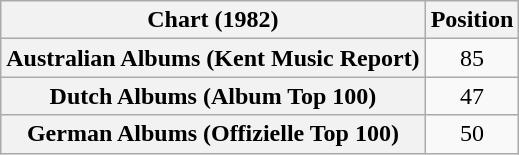<table class="wikitable sortable plainrowheaders" style="text-align:center">
<tr>
<th scope="col">Chart (1982)</th>
<th scope="col">Position</th>
</tr>
<tr>
<th scope="row">Australian Albums (Kent Music Report)</th>
<td>85</td>
</tr>
<tr>
<th scope="row">Dutch Albums (Album Top 100)</th>
<td>47</td>
</tr>
<tr>
<th scope="row">German Albums (Offizielle Top 100)</th>
<td>50</td>
</tr>
</table>
